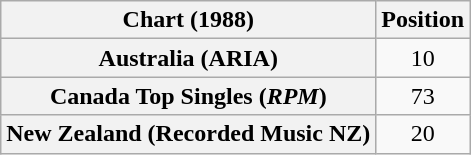<table class="wikitable sortable plainrowheaders" style="text-align:center">
<tr>
<th>Chart (1988)</th>
<th>Position</th>
</tr>
<tr>
<th scope="row">Australia (ARIA)</th>
<td>10</td>
</tr>
<tr>
<th scope="row">Canada Top Singles (<em>RPM</em>)</th>
<td>73</td>
</tr>
<tr>
<th scope="row">New Zealand (Recorded Music NZ)</th>
<td>20</td>
</tr>
</table>
